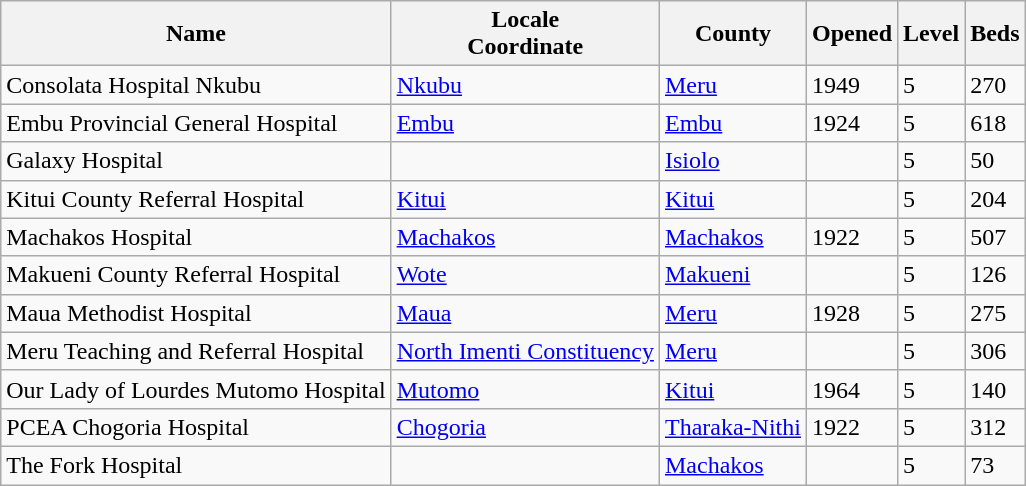<table class="wikitable sortable">
<tr>
<th>Name</th>
<th>Locale<br>Coordinate</th>
<th>County</th>
<th>Opened</th>
<th>Level</th>
<th>Beds</th>
</tr>
<tr>
<td>Consolata Hospital Nkubu</td>
<td><a href='#'>Nkubu</a><br></td>
<td><a href='#'>Meru</a></td>
<td>1949</td>
<td>5</td>
<td>270</td>
</tr>
<tr>
<td>Embu Provincial General Hospital</td>
<td><a href='#'>Embu</a><br></td>
<td><a href='#'>Embu</a></td>
<td>1924</td>
<td>5</td>
<td>618</td>
</tr>
<tr>
<td>Galaxy Hospital</td>
<td><br></td>
<td><a href='#'>Isiolo</a></td>
<td></td>
<td>5</td>
<td>50</td>
</tr>
<tr>
<td>Kitui County Referral Hospital</td>
<td><a href='#'>Kitui</a><br></td>
<td><a href='#'>Kitui</a></td>
<td></td>
<td>5</td>
<td>204</td>
</tr>
<tr>
<td>Machakos Hospital</td>
<td><a href='#'>Machakos</a><br></td>
<td><a href='#'>Machakos</a></td>
<td>1922</td>
<td>5</td>
<td>507</td>
</tr>
<tr>
<td>Makueni County Referral Hospital</td>
<td><a href='#'>Wote</a><br></td>
<td><a href='#'>Makueni</a></td>
<td></td>
<td>5</td>
<td>126</td>
</tr>
<tr>
<td>Maua Methodist Hospital</td>
<td><a href='#'>Maua</a><br></td>
<td><a href='#'>Meru</a></td>
<td>1928</td>
<td>5</td>
<td>275</td>
</tr>
<tr>
<td>Meru Teaching and Referral Hospital</td>
<td><a href='#'>North Imenti Constituency</a><br></td>
<td><a href='#'>Meru</a></td>
<td></td>
<td>5</td>
<td>306</td>
</tr>
<tr>
<td>Our Lady of Lourdes Mutomo Hospital</td>
<td><a href='#'>Mutomo</a><br></td>
<td><a href='#'>Kitui</a></td>
<td>1964</td>
<td>5</td>
<td>140</td>
</tr>
<tr>
<td>PCEA Chogoria Hospital</td>
<td><a href='#'>Chogoria</a><br></td>
<td><a href='#'>Tharaka-Nithi</a></td>
<td>1922</td>
<td>5</td>
<td>312</td>
</tr>
<tr>
<td>The Fork Hospital</td>
<td><br></td>
<td><a href='#'>Machakos</a></td>
<td></td>
<td>5</td>
<td>73</td>
</tr>
</table>
